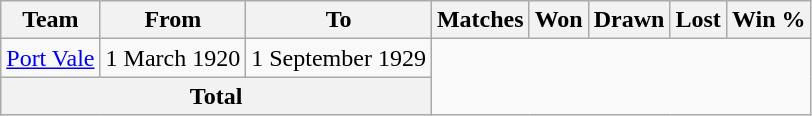<table class="wikitable" style="text-align: center">
<tr>
<th>Team</th>
<th>From</th>
<th class="unsortable">To</th>
<th>Matches</th>
<th>Won</th>
<th>Drawn</th>
<th>Lost</th>
<th>Win %</th>
</tr>
<tr>
<td align=left><a href='#'>Port Vale</a></td>
<td align=left>1 March 1920</td>
<td align=left>1 September 1929<br></td>
</tr>
<tr>
<th colspan="3">Total<br></th>
</tr>
</table>
